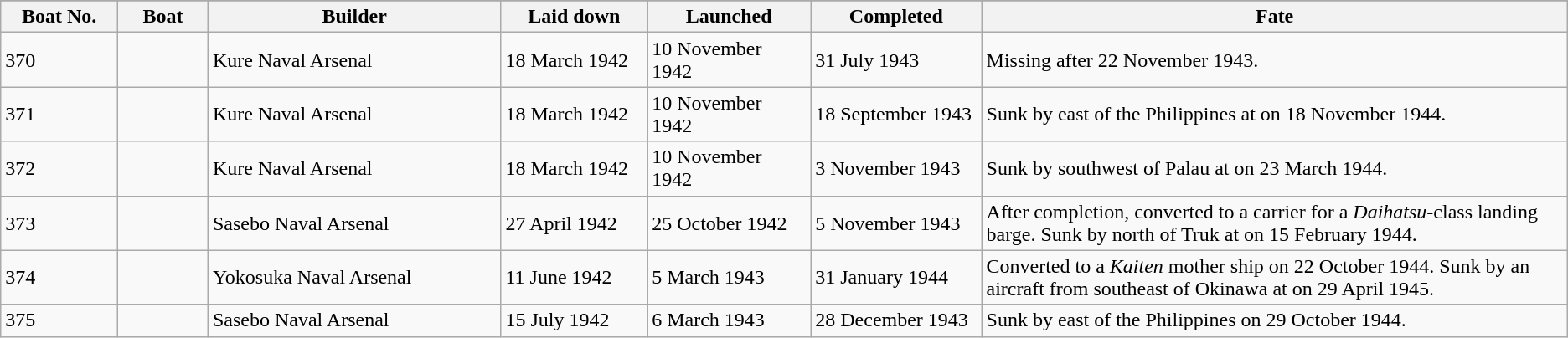<table class="wikitable">
<tr>
</tr>
<tr>
<th style="width:4%;">Boat No.</th>
<th style="width:3%;">Boat</th>
<th style="width:10%;">Builder</th>
<th style="width:5%;">Laid down</th>
<th style="width:5%;">Launched</th>
<th style="width:5%;">Completed</th>
<th style="width:20%;">Fate</th>
</tr>
<tr>
<td>370</td>
<td></td>
<td>Kure Naval Arsenal</td>
<td>18 March 1942</td>
<td>10 November 1942</td>
<td>31 July 1943</td>
<td>Missing after 22 November 1943.</td>
</tr>
<tr>
<td>371</td>
<td></td>
<td>Kure Naval Arsenal</td>
<td>18 March 1942</td>
<td>10 November 1942</td>
<td>18 September 1943</td>
<td>Sunk by  east of the Philippines at  on 18 November 1944.</td>
</tr>
<tr>
<td>372</td>
<td></td>
<td>Kure Naval Arsenal</td>
<td>18 March 1942</td>
<td>10 November 1942</td>
<td>3 November 1943</td>
<td>Sunk by  southwest of Palau at  on 23 March 1944.</td>
</tr>
<tr>
<td>373</td>
<td></td>
<td>Sasebo Naval Arsenal</td>
<td>27 April 1942</td>
<td>25 October 1942</td>
<td>5 November 1943</td>
<td>After completion, converted to a carrier for a <em>Daihatsu</em>-class landing barge. Sunk by  north of Truk at  on 15 February 1944.</td>
</tr>
<tr>
<td>374</td>
<td></td>
<td>Yokosuka Naval Arsenal</td>
<td>11 June 1942</td>
<td>5 March 1943</td>
<td>31 January 1944</td>
<td>Converted to a <em>Kaiten</em> mother ship on 22 October 1944. Sunk by an aircraft from  southeast of Okinawa at  on 29 April 1945.</td>
</tr>
<tr>
<td>375</td>
<td></td>
<td>Sasebo Naval Arsenal</td>
<td>15 July 1942</td>
<td>6 March 1943</td>
<td>28 December 1943</td>
<td>Sunk by   east of the Philippines on 29 October 1944.</td>
</tr>
</table>
